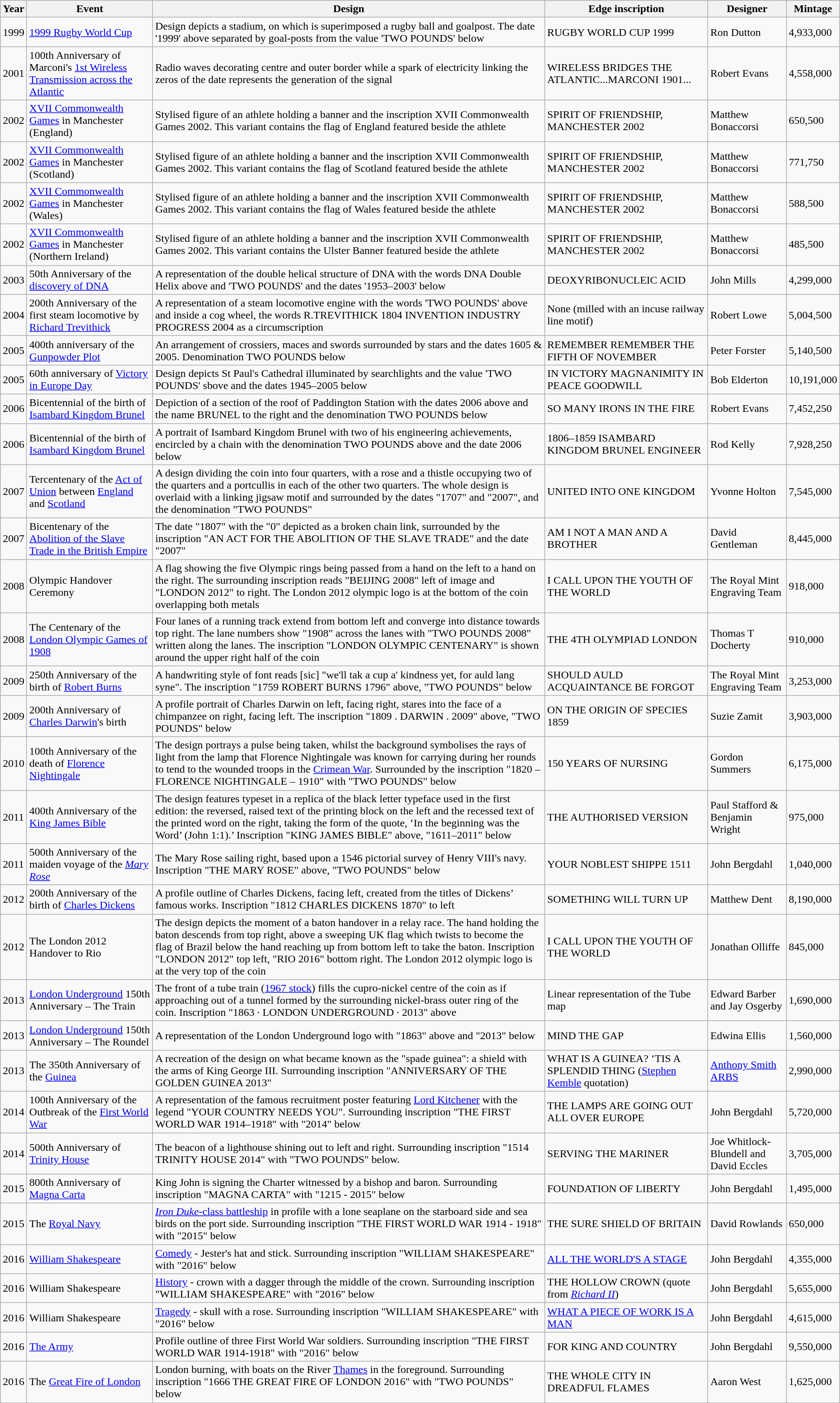<table class="wikitable">
<tr>
<th>Year</th>
<th>Event</th>
<th>Design</th>
<th>Edge inscription</th>
<th>Designer</th>
<th>Mintage</th>
</tr>
<tr>
<td>1999</td>
<td><a href='#'>1999 Rugby World Cup</a></td>
<td>Design depicts a stadium, on which is superimposed a rugby ball and goalpost. The date '1999' above separated by goal-posts from the value 'TWO POUNDS' below</td>
<td>RUGBY WORLD CUP 1999</td>
<td>Ron Dutton</td>
<td>4,933,000</td>
</tr>
<tr>
<td>2001</td>
<td>100th Anniversary of Marconi's <a href='#'>1st Wireless Transmission across the Atlantic</a></td>
<td>Radio waves decorating centre and outer border while a spark of electricity linking the zeros of the date represents the generation of the signal</td>
<td>WIRELESS BRIDGES THE ATLANTIC...MARCONI 1901...</td>
<td>Robert Evans</td>
<td>4,558,000</td>
</tr>
<tr>
<td>2002</td>
<td><a href='#'>XVII Commonwealth Games</a> in Manchester (England)</td>
<td>Stylised figure of an athlete holding a banner and the inscription XVII Commonwealth Games 2002. This variant contains the flag of England featured beside the athlete</td>
<td>SPIRIT OF FRIENDSHIP, MANCHESTER 2002</td>
<td>Matthew Bonaccorsi</td>
<td>650,500</td>
</tr>
<tr>
<td>2002</td>
<td><a href='#'>XVII Commonwealth Games</a> in Manchester (Scotland)</td>
<td>Stylised figure of an athlete holding a banner and the inscription XVII Commonwealth Games 2002. This variant contains the flag of Scotland featured beside the athlete</td>
<td>SPIRIT OF FRIENDSHIP, MANCHESTER 2002</td>
<td>Matthew Bonaccorsi</td>
<td>771,750</td>
</tr>
<tr>
<td>2002</td>
<td><a href='#'>XVII Commonwealth Games</a> in Manchester (Wales)</td>
<td>Stylised figure of an athlete holding a banner and the inscription XVII Commonwealth Games 2002. This variant contains the flag of Wales featured beside the athlete</td>
<td>SPIRIT OF FRIENDSHIP, MANCHESTER 2002</td>
<td>Matthew Bonaccorsi</td>
<td>588,500</td>
</tr>
<tr>
<td>2002</td>
<td><a href='#'>XVII Commonwealth Games</a> in Manchester (Northern Ireland)</td>
<td>Stylised figure of an athlete holding a banner and the inscription XVII Commonwealth Games 2002. This variant contains the Ulster Banner featured beside the athlete</td>
<td>SPIRIT OF FRIENDSHIP, MANCHESTER 2002</td>
<td>Matthew Bonaccorsi</td>
<td>485,500</td>
</tr>
<tr>
<td>2003</td>
<td>50th Anniversary of the <a href='#'>discovery of DNA</a></td>
<td>A representation of the double helical structure of DNA with the words DNA Double Helix above and 'TWO POUNDS' and the dates '1953–2003' below</td>
<td>DEOXYRIBONUCLEIC ACID</td>
<td>John Mills</td>
<td>4,299,000</td>
</tr>
<tr>
<td>2004</td>
<td>200th Anniversary of the first steam locomotive by <a href='#'>Richard Trevithick</a></td>
<td>A representation of a steam locomotive engine with the words 'TWO POUNDS' above and inside a cog wheel, the words R.TREVITHICK 1804 INVENTION INDUSTRY PROGRESS 2004 as a circumscription</td>
<td>None (milled with an incuse railway line motif)</td>
<td>Robert Lowe</td>
<td>5,004,500</td>
</tr>
<tr>
<td>2005</td>
<td>400th anniversary of the <a href='#'>Gunpowder Plot</a></td>
<td>An arrangement of crossiers, maces and swords surrounded by stars and the dates 1605 & 2005. Denomination TWO POUNDS below</td>
<td>REMEMBER REMEMBER THE FIFTH OF NOVEMBER</td>
<td>Peter Forster</td>
<td>5,140,500</td>
</tr>
<tr>
<td>2005</td>
<td>60th anniversary of <a href='#'>Victory in Europe Day</a></td>
<td>Design depicts St Paul's Cathedral illuminated by searchlights and the value 'TWO POUNDS' sbove and the dates 1945–2005 below</td>
<td>IN VICTORY MAGNANIMITY IN PEACE GOODWILL</td>
<td>Bob Elderton</td>
<td>10,191,000</td>
</tr>
<tr>
<td>2006</td>
<td>Bicentennial of the birth of <a href='#'>Isambard Kingdom Brunel</a></td>
<td>Depiction of a section of the roof of Paddington Station with the dates 2006 above and the name BRUNEL to the right and the denomination TWO POUNDS below</td>
<td>SO MANY IRONS IN THE FIRE</td>
<td>Robert Evans</td>
<td>7,452,250</td>
</tr>
<tr>
<td>2006</td>
<td>Bicentennial of the birth of <a href='#'>Isambard Kingdom Brunel</a></td>
<td>A portrait of Isambard Kingdom Brunel with two of his engineering achievements, encircled by a chain with the denomination TWO POUNDS above and the date 2006 below</td>
<td>1806–1859 ISAMBARD KINGDOM BRUNEL ENGINEER</td>
<td>Rod Kelly</td>
<td>7,928,250</td>
</tr>
<tr>
<td>2007</td>
<td>Tercentenary of the <a href='#'>Act of Union</a> between <a href='#'>England</a> and <a href='#'>Scotland</a></td>
<td>A design dividing the coin into four quarters, with a rose and a thistle occupying two of the quarters and a portcullis in each of the other two quarters. The whole design is overlaid with a linking jigsaw motif and surrounded by the dates "1707" and "2007", and the denomination "TWO POUNDS"</td>
<td>UNITED INTO ONE KINGDOM</td>
<td>Yvonne Holton</td>
<td>7,545,000</td>
</tr>
<tr>
<td>2007</td>
<td>Bicentenary of the <a href='#'>Abolition of the Slave Trade in the British Empire</a></td>
<td>The date "1807" with the "0" depicted as a broken chain link, surrounded by the inscription "AN ACT FOR THE ABOLITION OF THE SLAVE TRADE" and the date "2007"</td>
<td>AM I NOT A MAN AND A BROTHER</td>
<td>David Gentleman</td>
<td>8,445,000</td>
</tr>
<tr>
<td>2008</td>
<td>Olympic Handover Ceremony</td>
<td>A flag showing the five Olympic rings being passed from a hand on the left to a hand on the right. The surrounding inscription reads "BEIJING 2008" left of image and "LONDON 2012" to right. The London 2012 olympic logo is at the bottom of the coin overlapping both metals</td>
<td>I CALL UPON THE YOUTH OF THE WORLD</td>
<td>The Royal Mint Engraving Team</td>
<td>918,000</td>
</tr>
<tr>
<td>2008</td>
<td>The Centenary of the <a href='#'>London Olympic Games of 1908</a></td>
<td>Four lanes of a running track extend from bottom left and converge into distance towards top right. The lane numbers show "1908" across the lanes with "TWO POUNDS 2008" written along the lanes. The inscription "LONDON OLYMPIC CENTENARY" is shown around the upper right half of the coin</td>
<td>THE 4TH OLYMPIAD LONDON</td>
<td>Thomas T Docherty</td>
<td>910,000</td>
</tr>
<tr>
<td>2009</td>
<td>250th Anniversary of the birth of <a href='#'>Robert Burns</a></td>
<td>A handwriting style of font reads [sic] "we'll tak a cup a' kindness yet, for auld lang syne". The inscription "1759 ROBERT BURNS 1796" above, "TWO POUNDS" below</td>
<td>SHOULD AULD ACQUAINTANCE BE FORGOT</td>
<td>The Royal Mint Engraving Team</td>
<td>3,253,000</td>
</tr>
<tr>
<td>2009</td>
<td>200th Anniversary of <a href='#'>Charles Darwin</a>'s birth</td>
<td>A profile portrait of Charles Darwin on left, facing right, stares into the face of a chimpanzee on right, facing left. The inscription "1809 . DARWIN . 2009" above, "TWO POUNDS" below</td>
<td>ON THE ORIGIN OF SPECIES 1859</td>
<td>Suzie Zamit</td>
<td>3,903,000</td>
</tr>
<tr>
<td>2010</td>
<td>100th Anniversary of the death of <a href='#'>Florence Nightingale</a></td>
<td>The design portrays a pulse being taken, whilst the background symbolises the rays of light from the lamp that Florence Nightingale was known for carrying during her rounds to tend to the wounded troops in the <a href='#'>Crimean War</a>. Surrounded by the inscription "1820 – FLORENCE NIGHTINGALE – 1910" with "TWO POUNDS" below</td>
<td>150 YEARS OF NURSING</td>
<td>Gordon Summers</td>
<td>6,175,000</td>
</tr>
<tr>
<td>2011</td>
<td>400th Anniversary of the <a href='#'>King James Bible</a></td>
<td>The design features typeset in a replica of the black letter typeface used in the first edition: the reversed, raised text of the printing block on the left and the recessed text of the printed word on the right, taking the form of the quote, ‘In the beginning was the Word’ (John 1:1).’ Inscription "KING JAMES BIBLE" above, "1611–2011" below</td>
<td>THE AUTHORISED VERSION</td>
<td>Paul Stafford & Benjamin Wright</td>
<td>975,000</td>
</tr>
<tr>
<td>2011</td>
<td>500th Anniversary of the maiden voyage of the <em><a href='#'>Mary Rose</a></em></td>
<td>The Mary Rose sailing right, based upon a 1546 pictorial survey of Henry VIII's navy. Inscription "THE MARY ROSE" above, "TWO POUNDS" below</td>
<td>YOUR NOBLEST SHIPPE 1511</td>
<td>John Bergdahl</td>
<td>1,040,000</td>
</tr>
<tr>
<td>2012</td>
<td>200th Anniversary of the birth of <a href='#'>Charles Dickens</a></td>
<td>A profile outline of Charles Dickens, facing left, created from the titles of Dickens’ famous works. Inscription "1812 CHARLES DICKENS 1870" to left</td>
<td>SOMETHING WILL TURN UP</td>
<td>Matthew Dent</td>
<td>8,190,000</td>
</tr>
<tr>
<td>2012</td>
<td>The London 2012 Handover to Rio</td>
<td>The design depicts the moment of a baton handover in a relay race. The hand holding the baton descends from top right, above a sweeping UK flag which twists to become the flag of Brazil below the hand reaching up from bottom left to take the baton. Inscription "LONDON 2012" top left, "RIO 2016" bottom right. The London 2012 olympic logo is at the very top of the coin</td>
<td>I CALL UPON THE YOUTH OF THE WORLD</td>
<td>Jonathan Olliffe</td>
<td>845,000</td>
</tr>
<tr>
<td>2013</td>
<td><a href='#'>London Underground</a> 150th Anniversary – The Train</td>
<td>The front of a tube train (<a href='#'>1967 stock</a>) fills the cupro-nickel centre of the coin as if approaching out of a tunnel formed by the surrounding nickel-brass outer ring of the coin. Inscription "1863 · LONDON UNDERGROUND · 2013" above</td>
<td>Linear representation of the Tube map</td>
<td>Edward Barber and Jay Osgerby</td>
<td>1,690,000</td>
</tr>
<tr>
<td>2013</td>
<td><a href='#'>London Underground</a> 150th Anniversary – The Roundel</td>
<td>A representation of the London Underground logo with "1863" above and "2013" below</td>
<td>MIND THE GAP</td>
<td>Edwina Ellis</td>
<td>1,560,000</td>
</tr>
<tr>
<td>2013</td>
<td>The 350th Anniversary of the <a href='#'>Guinea</a></td>
<td>A recreation of the design on what became known as the "spade guinea": a shield with the arms of King George III. Surrounding inscription "ANNIVERSARY OF THE GOLDEN GUINEA 2013"</td>
<td>WHAT IS A GUINEA? ‘TIS A SPLENDID THING (<a href='#'>Stephen Kemble</a> quotation)</td>
<td><a href='#'>Anthony Smith ARBS</a></td>
<td>2,990,000</td>
</tr>
<tr>
<td>2014</td>
<td>100th Anniversary of the Outbreak of the <a href='#'>First World War</a></td>
<td>A representation of the famous recruitment poster featuring <a href='#'>Lord Kitchener</a> with the legend "YOUR COUNTRY NEEDS YOU". Surrounding inscription "THE FIRST WORLD WAR 1914–1918" with "2014" below</td>
<td>THE LAMPS ARE GOING OUT ALL OVER EUROPE</td>
<td>John Bergdahl</td>
<td>5,720,000</td>
</tr>
<tr>
<td>2014</td>
<td>500th Anniversary of <a href='#'>Trinity House</a></td>
<td>The beacon of a lighthouse shining out to left and right. Surrounding inscription "1514 TRINITY HOUSE 2014" with "TWO POUNDS" below.</td>
<td>SERVING THE MARINER</td>
<td>Joe Whitlock-Blundell and David Eccles</td>
<td>3,705,000</td>
</tr>
<tr>
<td>2015</td>
<td>800th Anniversary of <a href='#'>Magna Carta</a></td>
<td>King John is signing the Charter witnessed by a bishop and baron. Surrounding inscription "MAGNA CARTA" with "1215 - 2015" below</td>
<td>FOUNDATION OF LIBERTY</td>
<td>John Bergdahl</td>
<td>1,495,000</td>
</tr>
<tr>
<td>2015</td>
<td>The <a href='#'>Royal Navy</a></td>
<td><a href='#'><em>Iron Duke</em>-class battleship</a> in profile with a lone seaplane on the starboard side and sea birds on the port side. Surrounding inscription "THE FIRST WORLD WAR 1914 - 1918" with "2015" below</td>
<td>THE SURE SHIELD OF BRITAIN</td>
<td>David Rowlands</td>
<td>650,000</td>
</tr>
<tr>
<td>2016</td>
<td><a href='#'>William Shakespeare</a></td>
<td><a href='#'>Comedy</a> - Jester's hat and stick. Surrounding inscription "WILLIAM SHAKESPEARE" with "2016" below</td>
<td><a href='#'>ALL THE WORLD'S A STAGE</a></td>
<td>John Bergdahl</td>
<td>4,355,000</td>
</tr>
<tr>
<td>2016</td>
<td>William Shakespeare</td>
<td><a href='#'>History</a> - crown with a dagger through the middle of the crown. Surrounding inscription "WILLIAM SHAKESPEARE" with "2016" below</td>
<td>THE HOLLOW CROWN (quote from <em><a href='#'>Richard II</a></em>)</td>
<td>John Bergdahl</td>
<td>5,655,000</td>
</tr>
<tr>
<td>2016</td>
<td>William Shakespeare</td>
<td><a href='#'>Tragedy</a> - skull with a rose. Surrounding inscription "WILLIAM SHAKESPEARE" with "2016" below</td>
<td><a href='#'>WHAT A PIECE OF WORK IS A MAN</a></td>
<td>John Bergdahl</td>
<td>4,615,000</td>
</tr>
<tr>
<td>2016</td>
<td><a href='#'>The Army</a></td>
<td>Profile outline of three First World War soldiers. Surrounding inscription "THE FIRST WORLD WAR 1914-1918" with "2016" below</td>
<td>FOR KING AND COUNTRY</td>
<td>John Bergdahl</td>
<td>9,550,000</td>
</tr>
<tr>
<td>2016</td>
<td>The <a href='#'>Great Fire of London</a></td>
<td>London burning, with boats on the River <a href='#'>Thames</a> in the foreground. Surrounding inscription "1666 THE GREAT FIRE OF LONDON 2016" with "TWO POUNDS" below</td>
<td>THE WHOLE CITY IN DREADFUL FLAMES</td>
<td>Aaron West</td>
<td>1,625,000</td>
</tr>
</table>
